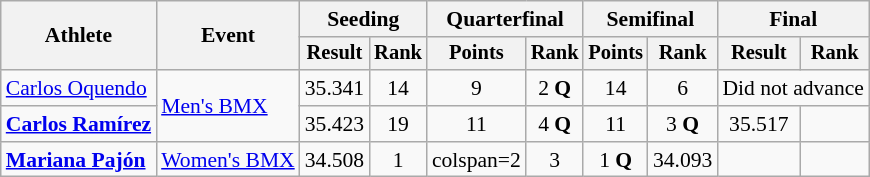<table class="wikitable" style="font-size:90%;">
<tr>
<th rowspan=2>Athlete</th>
<th rowspan=2>Event</th>
<th colspan=2>Seeding</th>
<th colspan=2>Quarterfinal</th>
<th colspan=2>Semifinal</th>
<th colspan=2>Final</th>
</tr>
<tr style="font-size:95%">
<th>Result</th>
<th>Rank</th>
<th>Points</th>
<th>Rank</th>
<th>Points</th>
<th>Rank</th>
<th>Result</th>
<th>Rank</th>
</tr>
<tr align=center>
<td align=left><a href='#'>Carlos Oquendo</a></td>
<td align=left rowspan=2><a href='#'>Men's BMX</a></td>
<td>35.341</td>
<td>14</td>
<td>9</td>
<td>2 <strong>Q</strong></td>
<td>14</td>
<td>6</td>
<td colspan=2>Did not advance</td>
</tr>
<tr align=center>
<td align=left><strong><a href='#'>Carlos Ramírez</a></strong></td>
<td>35.423</td>
<td>19</td>
<td>11</td>
<td>4 <strong>Q</strong></td>
<td>11</td>
<td>3 <strong>Q</strong></td>
<td>35.517</td>
<td></td>
</tr>
<tr align=center>
<td align=left><strong><a href='#'>Mariana Pajón</a></strong></td>
<td align=left><a href='#'>Women's BMX</a></td>
<td>34.508</td>
<td>1</td>
<td>colspan=2 </td>
<td>3</td>
<td>1 <strong>Q</strong></td>
<td>34.093</td>
<td></td>
</tr>
</table>
